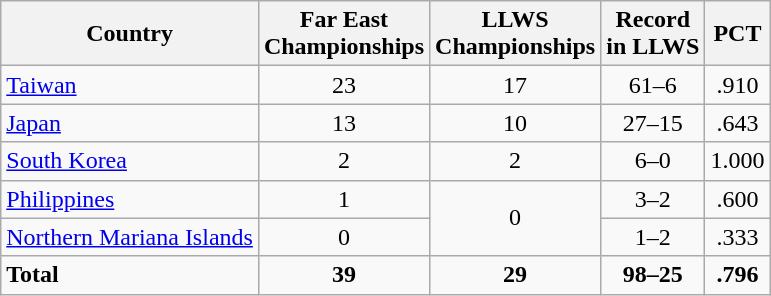<table class="wikitable">
<tr>
<th>Country</th>
<th>Far East <br>Championships</th>
<th>LLWS<br> Championships</th>
<th>Record<br>in LLWS</th>
<th>PCT</th>
</tr>
<tr>
<td> <a href='#'>Taiwan</a></td>
<td align=center>23</td>
<td align=center>17</td>
<td align=center>61–6</td>
<td align=center>.910</td>
</tr>
<tr>
<td> <a href='#'>Japan</a></td>
<td align=center>13</td>
<td align=center>10</td>
<td align=center>27–15</td>
<td align=center>.643</td>
</tr>
<tr>
<td> <a href='#'>South Korea</a></td>
<td align=center>2</td>
<td align=center>2</td>
<td align=center>6–0</td>
<td align=center>1.000</td>
</tr>
<tr>
<td> <a href='#'>Philippines</a></td>
<td align=center>1</td>
<td align=center rowspan=2>0</td>
<td align=center>3–2</td>
<td align=center>.600</td>
</tr>
<tr>
<td> <a href='#'>Northern Mariana Islands</a></td>
<td align=center>0</td>
<td align=center>1–2</td>
<td align=center>.333</td>
</tr>
<tr>
<td><strong>Total</strong></td>
<td align=center><strong>39</strong></td>
<td align=center><strong>29</strong></td>
<td align=center><strong>98–25</strong></td>
<td align=center><strong>.796</strong></td>
</tr>
</table>
